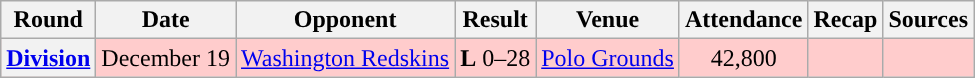<table class="wikitable" style="text-align:center">
<tr>
<th>Round</th>
<th>Date</th>
<th>Opponent</th>
<th>Result</th>
<th>Venue</th>
<th>Attendance</th>
<th>Recap</th>
<th>Sources</th>
</tr>
<tr style="background:#fcc">
<th><a href='#'>Division</a></th>
<td>December 19</td>
<td><a href='#'>Washington Redskins</a></td>
<td><strong>L</strong> 0–28</td>
<td><a href='#'>Polo Grounds</a></td>
<td>42,800</td>
<td></td>
<td></td>
</tr>
</table>
